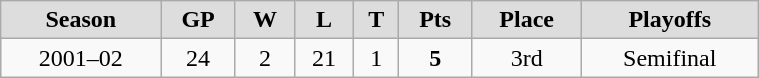<table class="wikitable" width=40%>
<tr style="font-weight:bold; background-color:#dddddd;" align="center" |>
<td>Season</td>
<td>GP</td>
<td>W</td>
<td>L</td>
<td>T</td>
<td>Pts</td>
<td>Place</td>
<td>Playoffs</td>
</tr>
<tr align="center">
<td>2001–02</td>
<td>24</td>
<td>2</td>
<td>21</td>
<td>1</td>
<td><strong>5</strong></td>
<td>3rd</td>
<td>Semifinal</td>
</tr>
</table>
